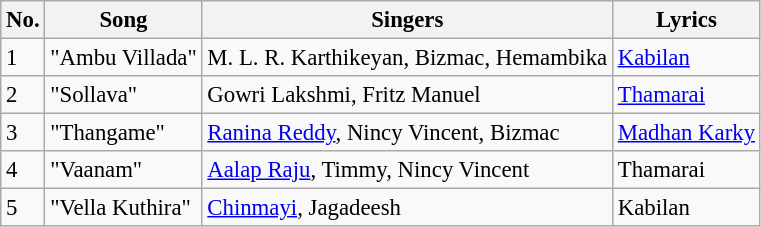<table class="wikitable" style="font-size:95%;">
<tr>
<th>No.</th>
<th>Song</th>
<th>Singers</th>
<th>Lyrics</th>
</tr>
<tr>
<td>1</td>
<td>"Ambu Villada"</td>
<td>M. L. R. Karthikeyan, Bizmac, Hemambika</td>
<td><a href='#'>Kabilan</a></td>
</tr>
<tr>
<td>2</td>
<td>"Sollava"</td>
<td>Gowri Lakshmi, Fritz Manuel</td>
<td><a href='#'>Thamarai</a></td>
</tr>
<tr>
<td>3</td>
<td>"Thangame"</td>
<td><a href='#'>Ranina Reddy</a>, Nincy Vincent, Bizmac</td>
<td><a href='#'>Madhan Karky</a></td>
</tr>
<tr>
<td>4</td>
<td>"Vaanam"</td>
<td><a href='#'>Aalap Raju</a>, Timmy, Nincy Vincent</td>
<td>Thamarai</td>
</tr>
<tr>
<td>5</td>
<td>"Vella Kuthira"</td>
<td><a href='#'>Chinmayi</a>, Jagadeesh</td>
<td>Kabilan</td>
</tr>
</table>
